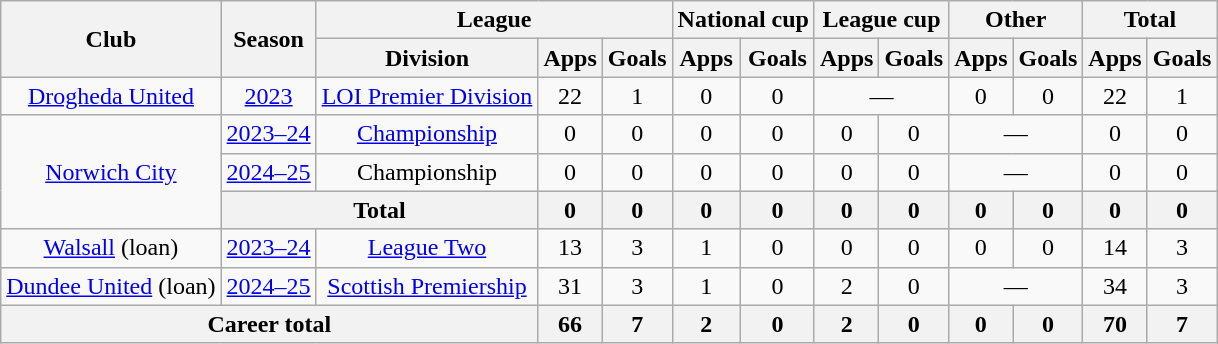<table class="wikitable" style="text-align: center;">
<tr>
<th rowspan="2">Club</th>
<th rowspan="2">Season</th>
<th colspan="3">League</th>
<th colspan="2">National cup</th>
<th colspan="2">League cup</th>
<th colspan="2">Other</th>
<th colspan="2">Total</th>
</tr>
<tr>
<th>Division</th>
<th>Apps</th>
<th>Goals</th>
<th>Apps</th>
<th>Goals</th>
<th>Apps</th>
<th>Goals</th>
<th>Apps</th>
<th>Goals</th>
<th>Apps</th>
<th>Goals</th>
</tr>
<tr>
<td><a href='#'>Drogheda United</a></td>
<td><a href='#'>2023</a></td>
<td><a href='#'>LOI Premier Division</a></td>
<td>22</td>
<td>1</td>
<td>0</td>
<td>0</td>
<td colspan="2">—</td>
<td>0</td>
<td>0</td>
<td>22</td>
<td>1</td>
</tr>
<tr>
<td rowspan="3"><a href='#'>Norwich City</a></td>
<td><a href='#'>2023–24</a></td>
<td><a href='#'>Championship</a></td>
<td>0</td>
<td>0</td>
<td>0</td>
<td>0</td>
<td>0</td>
<td>0</td>
<td colspan="2">—</td>
<td>0</td>
<td>0</td>
</tr>
<tr>
<td><a href='#'>2024–25</a></td>
<td>Championship</td>
<td>0</td>
<td>0</td>
<td>0</td>
<td>0</td>
<td>0</td>
<td>0</td>
<td colspan="2">—</td>
<td>0</td>
<td>0</td>
</tr>
<tr>
<th colspan="2">Total</th>
<th>0</th>
<th>0</th>
<th>0</th>
<th>0</th>
<th>0</th>
<th>0</th>
<th>0</th>
<th>0</th>
<th>0</th>
<th>0</th>
</tr>
<tr>
<td><a href='#'>Walsall</a> (loan)</td>
<td><a href='#'>2023–24</a></td>
<td><a href='#'>League Two</a></td>
<td>13</td>
<td>3</td>
<td>1</td>
<td>0</td>
<td>0</td>
<td>0</td>
<td>0</td>
<td>0</td>
<td>14</td>
<td>3</td>
</tr>
<tr>
<td><a href='#'>Dundee United</a> (loan)</td>
<td><a href='#'>2024–25</a></td>
<td><a href='#'>Scottish Premiership</a></td>
<td>31</td>
<td>3</td>
<td>1</td>
<td>0</td>
<td>2</td>
<td>0</td>
<td colspan="2">—</td>
<td>34</td>
<td>3</td>
</tr>
<tr>
<th colspan="3">Career total</th>
<th>66</th>
<th>7</th>
<th>2</th>
<th>0</th>
<th>2</th>
<th>0</th>
<th>0</th>
<th>0</th>
<th>70</th>
<th>7</th>
</tr>
</table>
